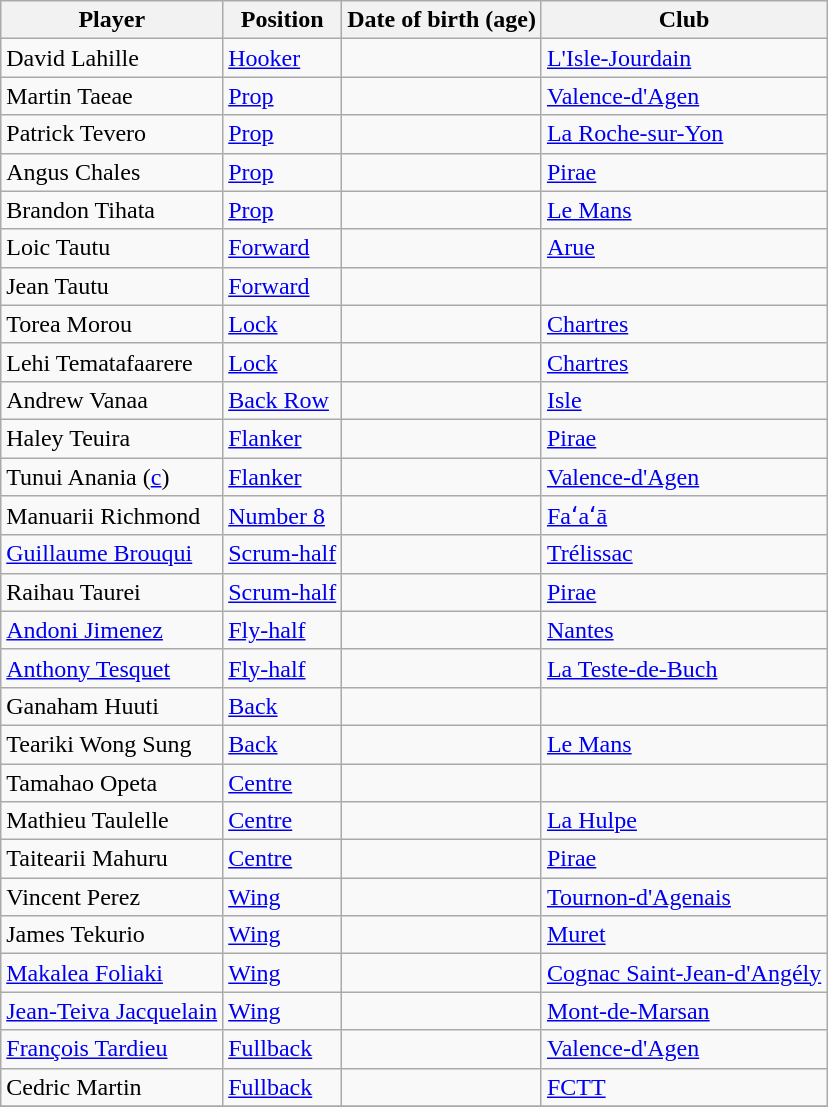<table class="wikitable">
<tr>
<th>Player</th>
<th>Position</th>
<th>Date of birth (age)</th>
<th>Club</th>
</tr>
<tr>
<td>David Lahille</td>
<td><a href='#'>Hooker</a></td>
<td></td>
<td> <a href='#'>L'Isle-Jourdain</a></td>
</tr>
<tr>
<td>Martin Taeae</td>
<td><a href='#'>Prop</a></td>
<td></td>
<td> <a href='#'>Valence-d'Agen</a></td>
</tr>
<tr>
<td>Patrick Tevero</td>
<td><a href='#'>Prop</a></td>
<td></td>
<td> <a href='#'>La Roche-sur-Yon</a></td>
</tr>
<tr>
<td>Angus Chales</td>
<td><a href='#'>Prop</a></td>
<td></td>
<td> <a href='#'>Pirae</a></td>
</tr>
<tr>
<td>Brandon Tihata</td>
<td><a href='#'>Prop</a></td>
<td></td>
<td> <a href='#'>Le Mans</a></td>
</tr>
<tr>
<td>Loic Tautu</td>
<td><a href='#'>Forward</a></td>
<td></td>
<td> <a href='#'>Arue</a></td>
</tr>
<tr>
<td>Jean Tautu</td>
<td><a href='#'>Forward</a></td>
<td></td>
<td></td>
</tr>
<tr>
<td>Torea Morou</td>
<td><a href='#'>Lock</a></td>
<td></td>
<td> <a href='#'>Chartres</a></td>
</tr>
<tr>
<td>Lehi Tematafaarere</td>
<td><a href='#'>Lock</a></td>
<td></td>
<td> <a href='#'>Chartres</a></td>
</tr>
<tr>
<td>Andrew Vanaa</td>
<td><a href='#'>Back Row</a></td>
<td></td>
<td> <a href='#'>Isle</a></td>
</tr>
<tr>
<td>Haley Teuira</td>
<td><a href='#'>Flanker</a></td>
<td></td>
<td> <a href='#'>Pirae</a></td>
</tr>
<tr>
<td>Tunui Anania (<a href='#'>c</a>)</td>
<td><a href='#'>Flanker</a></td>
<td></td>
<td> <a href='#'>Valence-d'Agen</a></td>
</tr>
<tr>
<td>Manuarii Richmond</td>
<td><a href='#'>Number 8</a></td>
<td></td>
<td> <a href='#'>Faʻaʻā</a></td>
</tr>
<tr>
<td><a href='#'>Guillaume Brouqui</a></td>
<td><a href='#'>Scrum-half</a></td>
<td></td>
<td> <a href='#'>Trélissac</a></td>
</tr>
<tr>
<td>Raihau Taurei</td>
<td><a href='#'>Scrum-half</a></td>
<td></td>
<td> <a href='#'>Pirae</a></td>
</tr>
<tr>
<td><a href='#'>Andoni Jimenez</a></td>
<td><a href='#'>Fly-half</a></td>
<td></td>
<td> <a href='#'>Nantes</a></td>
</tr>
<tr>
<td><a href='#'>Anthony Tesquet</a></td>
<td><a href='#'>Fly-half</a></td>
<td></td>
<td> <a href='#'>La Teste-de-Buch</a></td>
</tr>
<tr>
<td>Ganaham Huuti</td>
<td><a href='#'>Back</a></td>
<td></td>
<td></td>
</tr>
<tr>
<td>Teariki Wong Sung</td>
<td><a href='#'>Back</a></td>
<td></td>
<td> <a href='#'>Le Mans</a></td>
</tr>
<tr>
<td>Tamahao Opeta</td>
<td><a href='#'>Centre</a></td>
<td></td>
<td></td>
</tr>
<tr>
<td>Mathieu Taulelle</td>
<td><a href='#'>Centre</a></td>
<td></td>
<td> <a href='#'>La Hulpe</a></td>
</tr>
<tr>
<td>Taitearii Mahuru</td>
<td><a href='#'>Centre</a></td>
<td></td>
<td> <a href='#'>Pirae</a></td>
</tr>
<tr>
<td>Vincent Perez</td>
<td><a href='#'>Wing</a></td>
<td></td>
<td> <a href='#'>Tournon-d'Agenais</a></td>
</tr>
<tr>
<td>James Tekurio</td>
<td><a href='#'>Wing</a></td>
<td></td>
<td> <a href='#'>Muret</a></td>
</tr>
<tr>
<td><a href='#'>Makalea Foliaki</a></td>
<td><a href='#'>Wing</a></td>
<td></td>
<td> <a href='#'>Cognac Saint-Jean-d'Angély</a></td>
</tr>
<tr>
<td><a href='#'>Jean-Teiva Jacquelain</a></td>
<td><a href='#'>Wing</a></td>
<td></td>
<td> <a href='#'>Mont-de-Marsan</a></td>
</tr>
<tr>
<td><a href='#'>François Tardieu</a></td>
<td><a href='#'>Fullback</a></td>
<td></td>
<td> <a href='#'>Valence-d'Agen</a></td>
</tr>
<tr>
<td>Cedric Martin</td>
<td><a href='#'>Fullback</a></td>
<td></td>
<td> <a href='#'>FCTT</a></td>
</tr>
<tr>
</tr>
</table>
